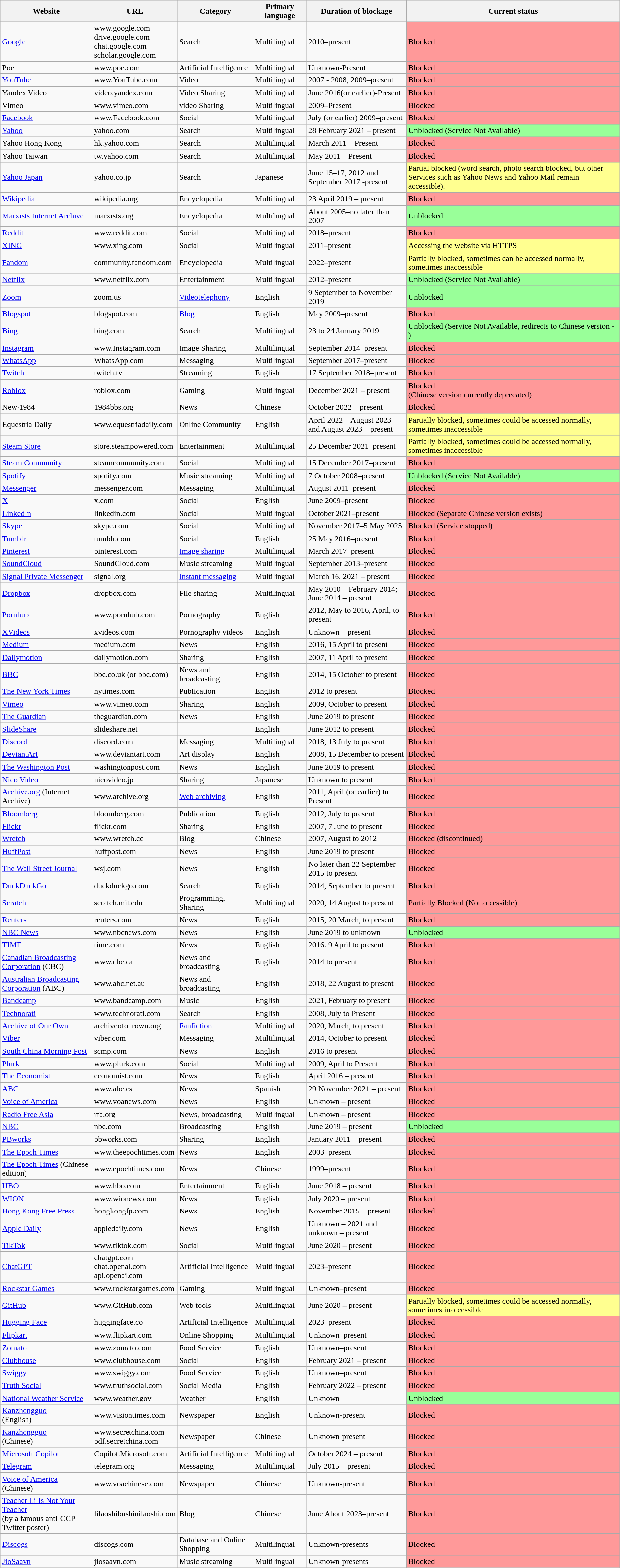<table class="wikitable sortable">
<tr>
<th data-sort-type="number">Website</th>
<th>URL</th>
<th>Category</th>
<th>Primary language</th>
<th>Duration of blockage</th>
<th>Current status</th>
</tr>
<tr>
<td><a href='#'>Google</a></td>
<td>www.google.com<br>drive.google.com<br>chat.google.com<br>scholar.google.com</td>
<td>Search</td>
<td>Multilingual</td>
<td>2010–present</td>
<td style="background-color: #ff9999;">Blocked</td>
</tr>
<tr>
<td>Poe</td>
<td>www.poe.com</td>
<td>Artificial Intelligence</td>
<td>Multilingual</td>
<td>Unknown-Present</td>
<td style="background-color: #ff9999;">Blocked</td>
</tr>
<tr>
<td><a href='#'>YouTube</a></td>
<td>www.YouTube.com</td>
<td>Video</td>
<td>Multilingual</td>
<td>2007 - 2008, 2009–present</td>
<td style="background: #ff9999;">Blocked</td>
</tr>
<tr>
</tr>
<tr>
<td>Yandex Video</td>
<td>video.yandex.com</td>
<td>Video Sharing</td>
<td>Multilingual</td>
<td>June 2016(or earlier)-Present</td>
<td style="background-color: #ff9999;">Blocked</td>
</tr>
<tr>
<td>Vimeo</td>
<td>www.vimeo.com</td>
<td>video Sharing</td>
<td>Multilingual</td>
<td>2009–Present</td>
<td style="background-color: #ff9999;">Blocked</td>
</tr>
<tr>
<td><a href='#'>Facebook</a></td>
<td>www.Facebook.com</td>
<td>Social</td>
<td>Multilingual</td>
<td>July (or earlier) 2009–present</td>
<td style="background-color: #ff9999;">Blocked</td>
</tr>
<tr>
<td><a href='#'>Yahoo</a></td>
<td>yahoo.com</td>
<td>Search</td>
<td>Multilingual</td>
<td>28 February 2021 – present</td>
<td style="background-color: #99ff99;">Unblocked (Service Not Available)</td>
</tr>
<tr>
<td>Yahoo Hong Kong</td>
<td>hk.yahoo.com</td>
<td>Search</td>
<td>Multilingual</td>
<td>March 2011 – Present</td>
<td style="background-color: #ff9999;">Blocked</td>
</tr>
<tr>
<td>Yahoo Taiwan</td>
<td>tw.yahoo.com</td>
<td>Search</td>
<td>Multilingual</td>
<td>May 2011 – Present</td>
<td style="background-color: #ff9999;">Blocked</td>
</tr>
<tr>
<td><a href='#'>Yahoo Japan</a></td>
<td>yahoo.co.jp</td>
<td>Search</td>
<td>Japanese</td>
<td>June 15–17, 2012 and September 2017 -present</td>
<td style="background-color: #ffff90;">Partial blocked (word search, photo search blocked, but other Services such as Yahoo News and Yahoo Mail remain accessible).</td>
</tr>
<tr>
<td><a href='#'>Wikipedia</a></td>
<td>wikipedia.org</td>
<td>Encyclopedia</td>
<td>Multilingual</td>
<td>23 April 2019 – present</td>
<td style="background: #ff9999;">Blocked</td>
</tr>
<tr>
<td><a href='#'>Marxists Internet Archive</a></td>
<td>marxists.org</td>
<td>Encyclopedia</td>
<td>Multilingual</td>
<td>About 2005–no later than 2007</td>
<td style="background-color: #99ff99;">Unblocked</td>
</tr>
<tr>
<td><a href='#'>Reddit</a></td>
<td>www.reddit.com</td>
<td>Social</td>
<td>Multilingual</td>
<td>2018–present</td>
<td style="background: #ff9999;">Blocked</td>
</tr>
<tr>
<td><a href='#'>XING</a></td>
<td>www.xing.com</td>
<td>Social</td>
<td>Multilingual</td>
<td>2011–present</td>
<td style="background: #ffff90;">Accessing the website via HTTPS</td>
</tr>
<tr>
<td><a href='#'>Fandom</a></td>
<td>community.fandom.com</td>
<td>Encyclopedia</td>
<td>Multilingual</td>
<td>2022–present</td>
<td style="background: #ffff90;">Partially blocked, sometimes can be accessed normally, sometimes inaccessible</td>
</tr>
<tr>
<td><a href='#'>Netflix</a></td>
<td>www.netflix.com</td>
<td>Entertainment</td>
<td>Multilingual</td>
<td>2012–present</td>
<td style="background-color: #99ff99;">Unblocked (Service Not Available)</td>
</tr>
<tr>
<td><a href='#'>Zoom</a></td>
<td>zoom.us</td>
<td><a href='#'>Videotelephony</a></td>
<td>English</td>
<td>9 September to November 2019</td>
<td style="background-color: #99ff99;">Unblocked</td>
</tr>
<tr>
<td><a href='#'>Blogspot</a></td>
<td>blogspot.com</td>
<td><a href='#'>Blog</a></td>
<td>English</td>
<td>May 2009–present</td>
<td style="background-color: #ff9999;">Blocked</td>
</tr>
<tr>
<td><a href='#'>Bing</a></td>
<td>bing.com</td>
<td>Search</td>
<td>Multilingual</td>
<td>23 to 24 January 2019</td>
<td style="background-color: #99ff99;">Unblocked (Service Not Available, redirects to Chinese version - )</td>
</tr>
<tr>
<td><a href='#'>Instagram</a></td>
<td>www.Instagram.com</td>
<td>Image Sharing</td>
<td>Multilingual</td>
<td>September 2014–present</td>
<td style="background-color: #ff9999;">Blocked</td>
</tr>
<tr>
<td><a href='#'>WhatsApp</a></td>
<td>WhatsApp.com</td>
<td>Messaging</td>
<td>Multilingual</td>
<td>September 2017–present</td>
<td style="background-color: #ff9999;">Blocked</td>
</tr>
<tr>
<td><a href='#'>Twitch</a></td>
<td>twitch.tv</td>
<td>Streaming</td>
<td>English</td>
<td>17 September 2018–present</td>
<td style="background-color: #ff9999;">Blocked</td>
</tr>
<tr>
<td><a href='#'>Roblox</a></td>
<td>roblox.com</td>
<td>Gaming</td>
<td>Multilingual</td>
<td>December 2021 – present</td>
<td style="background-color: #ff9999;">Blocked<br>(Chinese version currently deprecated)</td>
</tr>
<tr>
<td>New·1984</td>
<td>1984bbs.org</td>
<td>News</td>
<td>Chinese</td>
<td>October 2022 – present</td>
<td style="background-color: #ff9999;">Blocked</td>
</tr>
<tr>
<td>Equestria Daily</td>
<td>www.equestriadaily.com</td>
<td>Online Community</td>
<td>English</td>
<td>April 2022 – August 2023 and August 2023 – present</td>
<td style="background-color: #ffff90;">Partially blocked, sometimes could be accessed normally, sometimes inaccessible</td>
</tr>
<tr>
<td><a href='#'>Steam Store</a></td>
<td>store.steampowered.com</td>
<td>Entertainment</td>
<td>Multilingual</td>
<td>25 December 2021–present</td>
<td style="background-color: #ffff90;">Partially blocked, sometimes could be accessed normally, sometimes inaccessible</td>
</tr>
<tr>
<td><a href='#'>Steam Community</a></td>
<td>steamcommunity.com</td>
<td>Social</td>
<td>Multilingual</td>
<td>15 December 2017–present</td>
<td style="background-color: #ff9999;">Blocked</td>
</tr>
<tr>
<td><a href='#'>Spotify</a></td>
<td>spotify.com</td>
<td>Music streaming</td>
<td>Multilingual</td>
<td>7 October 2008–present</td>
<td style="background-color: #99ff99;">Unblocked (Service Not Available)</td>
</tr>
<tr>
<td><a href='#'>Messenger</a></td>
<td>messenger.com</td>
<td>Messaging</td>
<td>Multilingual</td>
<td>August 2011–present</td>
<td style="background-color: #ff9999;">Blocked</td>
</tr>
<tr>
<td><a href='#'>X</a></td>
<td>x.com</td>
<td>Social</td>
<td>English</td>
<td>June 2009–present</td>
<td style="background-color: #ff9999;">Blocked</td>
</tr>
<tr>
<td><a href='#'>LinkedIn</a></td>
<td>linkedin.com</td>
<td>Social</td>
<td>Multilingual</td>
<td>October 2021–present</td>
<td style="background-color: #ff9999;">Blocked (Separate Chinese version exists)</td>
</tr>
<tr>
<td><a href='#'>Skype</a></td>
<td>skype.com</td>
<td>Social</td>
<td>Multilingual</td>
<td>November 2017–5 May 2025</td>
<td style="background-color: #ff9999;">Blocked (Service stopped)</td>
</tr>
<tr>
<td><a href='#'>Tumblr</a></td>
<td>tumblr.com</td>
<td>Social</td>
<td>English</td>
<td>25 May 2016–present</td>
<td style="background-color: #ff9999;">Blocked</td>
</tr>
<tr>
<td><a href='#'>Pinterest</a></td>
<td>pinterest.com</td>
<td><a href='#'>Image sharing</a></td>
<td>Multilingual</td>
<td>March 2017–present</td>
<td style="background-color: #ff9999;">Blocked</td>
</tr>
<tr>
<td><a href='#'>SoundCloud</a></td>
<td>SoundCloud.com</td>
<td>Music streaming</td>
<td>Multilingual</td>
<td>September 2013–present</td>
<td style="background-color: #ff9999;">Blocked</td>
</tr>
<tr>
<td><a href='#'>Signal Private Messenger</a></td>
<td>signal.org</td>
<td><a href='#'>Instant messaging</a></td>
<td>Multilingual</td>
<td>March 16, 2021 – present</td>
<td style="background-color: #ff9999;">Blocked</td>
</tr>
<tr>
<td><a href='#'>Dropbox</a></td>
<td>dropbox.com</td>
<td>File sharing</td>
<td>Multilingual</td>
<td>May 2010 – February 2014; June 2014 – present</td>
<td style="background-color: #ff9999;">Blocked</td>
</tr>
<tr>
<td><a href='#'>Pornhub</a></td>
<td>www.pornhub.com</td>
<td>Pornography</td>
<td>English</td>
<td>2012, May to 2016, April, to present</td>
<td style="background-color: #ff9999;">Blocked</td>
</tr>
<tr>
<td><a href='#'>XVideos</a></td>
<td>xvideos.com</td>
<td>Pornography videos</td>
<td>English</td>
<td>Unknown – present</td>
<td style="background-color: #ff9999;">Blocked</td>
</tr>
<tr>
<td><a href='#'>Medium</a></td>
<td>medium.com</td>
<td>News</td>
<td>English</td>
<td>2016, 15 April to present</td>
<td style="background-color: #ff9999;">Blocked</td>
</tr>
<tr>
<td><a href='#'>Dailymotion</a></td>
<td>dailymotion.com</td>
<td>Sharing</td>
<td>English</td>
<td>2007, 11 April to present</td>
<td style="background-color: #ff9999;">Blocked</td>
</tr>
<tr>
<td><a href='#'>BBC</a></td>
<td>bbc.co.uk (or bbc.com)</td>
<td>News and broadcasting</td>
<td>English</td>
<td>2014, 15 October to present</td>
<td style="background-color: #ff9999;">Blocked</td>
</tr>
<tr>
<td><a href='#'>The New York Times</a></td>
<td>nytimes.com</td>
<td>Publication</td>
<td>English</td>
<td>2012 to present</td>
<td style="background-color: #ff9999;">Blocked</td>
</tr>
<tr>
<td><a href='#'>Vimeo</a></td>
<td>www.vimeo.com</td>
<td>Sharing</td>
<td>English</td>
<td>2009, October to present</td>
<td style="background-color: #ff9999;">Blocked</td>
</tr>
<tr>
<td><a href='#'>The Guardian</a></td>
<td>theguardian.com</td>
<td>News</td>
<td>English</td>
<td>June 2019 to present</td>
<td style="background: #ff9999;">Blocked</td>
</tr>
<tr>
<td><a href='#'>SlideShare</a></td>
<td>slideshare.net</td>
<td></td>
<td>English</td>
<td>June 2012 to present</td>
<td style="background-color: #ff9999;">Blocked</td>
</tr>
<tr>
<td><a href='#'>Discord</a></td>
<td>discord.com</td>
<td>Messaging</td>
<td>Multilingual</td>
<td>2018, 13 July to present</td>
<td style="background-color: #ff9999;">Blocked</td>
</tr>
<tr>
<td><a href='#'>DeviantArt</a></td>
<td>www.deviantart.com</td>
<td>Art display</td>
<td>English</td>
<td>2008, 15 December to present</td>
<td style="background-color: #ff9999;">Blocked</td>
</tr>
<tr>
<td><a href='#'>The Washington Post</a></td>
<td>washingtonpost.com</td>
<td>News</td>
<td>English</td>
<td>June 2019 to present</td>
<td style="background: #ff9999;">Blocked</td>
</tr>
<tr>
<td><a href='#'>Nico Video</a></td>
<td>nicovideo.jp</td>
<td>Sharing</td>
<td>Japanese</td>
<td>Unknown to present</td>
<td style="background-color: #ff9999;">Blocked</td>
</tr>
<tr>
<td><a href='#'>Archive.org</a> (Internet Archive)</td>
<td>www.archive.org</td>
<td><a href='#'>Web archiving</a></td>
<td>English</td>
<td>2011, April (or earlier) to Present</td>
<td style="background-color: #ff9999;">Blocked</td>
</tr>
<tr>
<td><a href='#'>Bloomberg</a></td>
<td>bloomberg.com</td>
<td>Publication</td>
<td>English</td>
<td>2012, July to present</td>
<td style="background-color: #ff9999;">Blocked</td>
</tr>
<tr>
<td><a href='#'>Flickr</a></td>
<td>flickr.com</td>
<td>Sharing</td>
<td>English</td>
<td>2007, 7 June to present</td>
<td style="background-color: #ff9999;">Blocked</td>
</tr>
<tr>
<td><a href='#'>Wretch</a></td>
<td>www.wretch.cc</td>
<td>Blog</td>
<td>Chinese</td>
<td>2007, August to 2012</td>
<td style="background-color: #ff9999;">Blocked (discontinued)</td>
</tr>
<tr>
<td><a href='#'>HuffPost</a></td>
<td>huffpost.com</td>
<td>News</td>
<td>English</td>
<td>June 2019 to present</td>
<td style="background: #ff9999;">Blocked</td>
</tr>
<tr>
<td><a href='#'>The Wall Street Journal</a></td>
<td>wsj.com</td>
<td>News</td>
<td>English</td>
<td>No later than 22 September 2015 to present</td>
<td style="background: #ff9999;">Blocked</td>
</tr>
<tr>
<td><a href='#'>DuckDuckGo</a></td>
<td>duckduckgo.com</td>
<td>Search</td>
<td>English</td>
<td>2014, September to present</td>
<td style="background-color: #ff9999;">Blocked</td>
</tr>
<tr>
<td><a href='#'>Scratch</a></td>
<td>scratch.mit.edu</td>
<td>Programming, Sharing</td>
<td>Multilingual</td>
<td>2020, 14 August to present</td>
<td style="background: #ff9999;">Partially Blocked (Not accessible)</td>
</tr>
<tr>
<td><a href='#'>Reuters</a></td>
<td>reuters.com</td>
<td>News</td>
<td>English</td>
<td>2015, 20 March, to present</td>
<td style="background-color: #ff9999;">Blocked</td>
</tr>
<tr>
<td><a href='#'>NBC News</a></td>
<td>www.nbcnews.com</td>
<td>News</td>
<td>English</td>
<td>June 2019 to unknown</td>
<td style="background: #99ff99;">Unblocked</td>
</tr>
<tr>
<td><a href='#'>TIME</a></td>
<td>time.com</td>
<td>News</td>
<td>English</td>
<td>2016. 9 April to present</td>
<td style="background-color: #ff9999;">Blocked</td>
</tr>
<tr>
<td><a href='#'>Canadian Broadcasting Corporation</a> (CBC)</td>
<td>www.cbc.ca</td>
<td>News and broadcasting</td>
<td>English</td>
<td>2014 to present</td>
<td style="background-color: #ff9999;">Blocked</td>
</tr>
<tr>
<td><a href='#'>Australian Broadcasting Corporation</a> (ABC)</td>
<td>www.abc.net.au</td>
<td>News and broadcasting</td>
<td>English</td>
<td>2018, 22 August to present</td>
<td style="background-color: #ff9999;">Blocked</td>
</tr>
<tr>
<td><a href='#'>Bandcamp</a></td>
<td>www.bandcamp.com</td>
<td>Music</td>
<td>English</td>
<td>2021, February to present</td>
<td style="background-color: #ff9999;">Blocked</td>
</tr>
<tr posting>
<td><a href='#'>Technorati</a></td>
<td>www.technorati.com</td>
<td>Search</td>
<td>English</td>
<td>2008, July to Present</td>
<td style="background-color: #ff9999;">Blocked</td>
</tr>
<tr>
<td><a href='#'>Archive of Our Own</a></td>
<td>archiveofourown.org</td>
<td><a href='#'>Fanfiction</a></td>
<td>Multilingual</td>
<td>2020, March, to present</td>
<td style="background-color: #ff9999;">Blocked</td>
</tr>
<tr>
<td><a href='#'>Viber</a></td>
<td>viber.com</td>
<td>Messaging</td>
<td>Multilingual</td>
<td>2014, October to present</td>
<td style="background-color: #ff9999;">Blocked</td>
</tr>
<tr>
<td><a href='#'>South China Morning Post</a></td>
<td>scmp.com</td>
<td>News</td>
<td>English</td>
<td>2016 to present</td>
<td style="background: #ff9999;">Blocked</td>
</tr>
<tr>
<td><a href='#'>Plurk</a></td>
<td>www.plurk.com</td>
<td>Social</td>
<td>Multilingual</td>
<td>2009, April to Present</td>
<td style="background-color: #ff9999;">Blocked</td>
</tr>
<tr>
<td><a href='#'>The Economist</a></td>
<td>economist.com</td>
<td>News</td>
<td>English</td>
<td>April 2016 – present</td>
<td style="background-color: #ff9999;">Blocked</td>
</tr>
<tr>
<td><a href='#'>ABC</a></td>
<td>www.abc.es</td>
<td>News</td>
<td>Spanish</td>
<td>29 November 2021 – present</td>
<td style="background-color: #ff9999;">Blocked</td>
</tr>
<tr>
<td><a href='#'>Voice of America</a></td>
<td>www.voanews.com</td>
<td>News</td>
<td>English</td>
<td>Unknown – present</td>
<td style="background: #ff9999;">Blocked</td>
</tr>
<tr>
<td><a href='#'>Radio Free Asia</a></td>
<td>rfa.org</td>
<td>News, broadcasting</td>
<td>Multilingual</td>
<td>Unknown – present</td>
<td style="background: #ff9999;">Blocked</td>
</tr>
<tr>
<td><a href='#'>NBC</a></td>
<td>nbc.com</td>
<td>Broadcasting</td>
<td>English</td>
<td>June 2019 – present</td>
<td style="background: #99ff99;">Unblocked</td>
</tr>
<tr>
<td><a href='#'>PBworks</a></td>
<td>pbworks.com</td>
<td>Sharing</td>
<td>English</td>
<td>January 2011 – present</td>
<td style="background-color: #ff9999;">Blocked</td>
</tr>
<tr>
<td><a href='#'>The Epoch Times</a></td>
<td>www.theepochtimes.com</td>
<td>News</td>
<td>English</td>
<td>2003–present</td>
<td style="background-color: #ff9999;">Blocked</td>
</tr>
<tr>
<td><a href='#'>The Epoch Times</a> (Chinese edition)</td>
<td>www.epochtimes.com</td>
<td>News</td>
<td>Chinese</td>
<td>1999–present</td>
<td style="background-color: #ff9999;">Blocked</td>
</tr>
<tr>
<td><a href='#'>HBO</a></td>
<td>www.hbo.com</td>
<td>Entertainment</td>
<td>English</td>
<td>June 2018 – present</td>
<td style="background-color: #ff9999;">Blocked</td>
</tr>
<tr>
<td><a href='#'>WION</a></td>
<td>www.wionews.com</td>
<td>News</td>
<td>English</td>
<td>July 2020 – present</td>
<td style="background-color: #ff9999;">Blocked</td>
</tr>
<tr>
<td><a href='#'>Hong Kong Free Press</a></td>
<td>hongkongfp.com</td>
<td>News</td>
<td>English</td>
<td>November 2015 – present</td>
<td style="background: #ff9999;">Blocked</td>
</tr>
<tr>
<td><a href='#'>Apple Daily</a></td>
<td>appledaily.com</td>
<td>News</td>
<td>English</td>
<td>Unknown – 2021 and unknown – present</td>
<td style="background: #ff9999;">Blocked</td>
</tr>
<tr>
<td><a href='#'>TikTok</a></td>
<td>www.tiktok.com</td>
<td>Social</td>
<td>Multilingual</td>
<td>June 2020 – present</td>
<td style="background: #ff9999;">Blocked</td>
</tr>
<tr>
<td><a href='#'>ChatGPT</a></td>
<td>chatgpt.com<br>chat.openai.com<br>api.openai.com</td>
<td>Artificial Intelligence</td>
<td>Multilingual</td>
<td>2023–present</td>
<td style="background: #ff9999;">Blocked</td>
</tr>
<tr>
<td><a href='#'>Rockstar Games</a></td>
<td>www.rockstargames.com</td>
<td>Gaming</td>
<td>Multilingual</td>
<td>Unknown–present</td>
<td style="background-color: #ff9999;">Blocked</td>
</tr>
<tr>
<td><a href='#'>GitHub</a></td>
<td>www.GitHub.com</td>
<td>Web tools</td>
<td>Multilingual</td>
<td>June 2020 – present</td>
<td style="background: #ffff90;">Partially blocked, sometimes could be accessed normally, sometimes inaccessible</td>
</tr>
<tr>
<td><a href='#'>Hugging Face</a></td>
<td>huggingface.co</td>
<td>Artificial Intelligence</td>
<td>Multilingual</td>
<td>2023–present</td>
<td style="background: #ff9999;">Blocked</td>
</tr>
<tr>
<td><a href='#'>Flipkart</a></td>
<td>www.flipkart.com</td>
<td>Online Shopping</td>
<td>Multilingual</td>
<td>Unknown–present</td>
<td style="background: #ff9999;">Blocked</td>
</tr>
<tr>
<td><a href='#'>Zomato</a></td>
<td>www.zomato.com</td>
<td>Food Service</td>
<td>English</td>
<td>Unknown–present</td>
<td style="background: #ff9999;">Blocked</td>
</tr>
<tr>
<td><a href='#'>Clubhouse</a></td>
<td>www.clubhouse.com</td>
<td>Social</td>
<td>English</td>
<td>February 2021 – present</td>
<td style="background: #ff9999;">Blocked</td>
</tr>
<tr>
<td><a href='#'>Swiggy</a></td>
<td>www.swiggy.com</td>
<td>Food Service</td>
<td>English</td>
<td>Unknown–present</td>
<td style="background: #ff9999;">Blocked</td>
</tr>
<tr>
<td><a href='#'>Truth Social</a></td>
<td>www.truthsocial.com</td>
<td>Social Media</td>
<td>English</td>
<td>February 2022 – present</td>
<td style="background: #ff9999;">Blocked</td>
</tr>
<tr>
<td><a href='#'>National Weather Service</a></td>
<td>www.weather.gov</td>
<td>Weather</td>
<td>English</td>
<td>Unknown</td>
<td style="background-color: #99ff99;">Unblocked</td>
</tr>
<tr>
<td><a href='#'>Kanzhongguo</a><br>(English)</td>
<td>www.visiontimes.com</td>
<td>Newspaper</td>
<td>English</td>
<td>Unknown-present</td>
<td style="background-color: #ff9999;">Blocked</td>
</tr>
<tr>
<td><a href='#'>Kanzhongguo</a><br>(Chinese)</td>
<td>www.secretchina.com<br>pdf.secretchina.com</td>
<td>Newspaper</td>
<td>Chinese</td>
<td>Unknown-present</td>
<td style="background-color: #ff9999;">Blocked</td>
</tr>
<tr>
<td><a href='#'>Microsoft Copilot</a></td>
<td>Copilot.Microsoft.com</td>
<td>Artificial Intelligence</td>
<td>Multilingual</td>
<td>October 2024 – present</td>
<td style="background-color: #ff9999;">Blocked</td>
</tr>
<tr>
<td><a href='#'>Telegram</a></td>
<td>telegram.org</td>
<td>Messaging</td>
<td>Multilingual</td>
<td>July 2015 – present</td>
<td style="background-color: #ff9999;">Blocked</td>
</tr>
<tr>
<td><a href='#'>Voice of America</a><br>(Chinese)</td>
<td>www.voachinese.com</td>
<td>Newspaper</td>
<td>Chinese</td>
<td>Unknown-present</td>
<td style="background-color: #ff9999;">Blocked</td>
</tr>
<tr>
<td><a href='#'>Teacher Li Is Not Your Teacher</a><br>(by a famous anti-CCP Twitter poster)</td>
<td>lilaoshibushinilaoshi.com</td>
<td>Blog</td>
<td>Chinese</td>
<td>June About 2023–present</td>
<td style="background-color: #ff9999;">Blocked</td>
</tr>
<tr>
<td><a href='#'>Discogs</a></td>
<td>discogs.com</td>
<td>Database and Online Shopping</td>
<td>Multilingual</td>
<td>Unknown-presents</td>
<td style="background-color: #ff9999;">Blocked</td>
</tr>
<tr>
<td><a href='#'>JioSaavn</a></td>
<td>jiosaavn.com</td>
<td>Music streaming</td>
<td>Multilingual</td>
<td>Unknown-presents</td>
<td style="background-color: #ff9999;">Blocked</td>
</tr>
</table>
